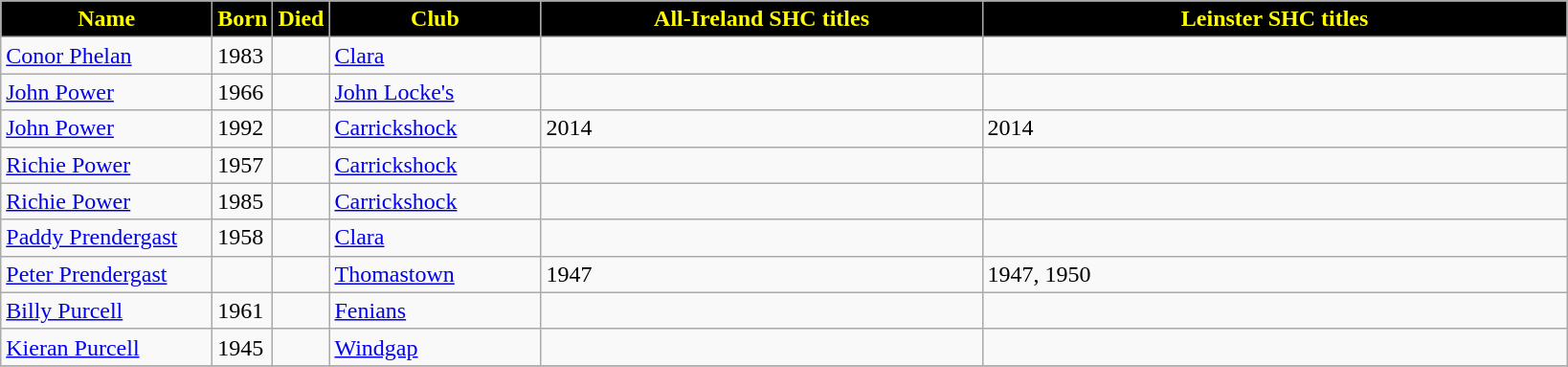<table align=top class="wikitable">
<tr>
<th style="background:black; color:yellow;" width=140>Name</th>
<th style="background:black; color:yellow;" width=25>Born</th>
<th style="background:black; color:yellow;" width=25>Died</th>
<th style="background:black; color:yellow;" width=140>Club</th>
<th style="background:black; color:yellow;" width=300>All-Ireland SHC titles</th>
<th style="background:black; color:yellow;" width=400>Leinster SHC titles</th>
</tr>
<tr>
<td><a href='#'>Conor Phelan</a></td>
<td>1983</td>
<td></td>
<td><a href='#'>Clara</a></td>
<td></td>
<td></td>
</tr>
<tr>
<td><a href='#'>John Power</a></td>
<td>1966</td>
<td></td>
<td><a href='#'>John Locke's</a></td>
<td></td>
<td></td>
</tr>
<tr>
<td><a href='#'>John Power</a></td>
<td>1992</td>
<td></td>
<td><a href='#'>Carrickshock</a></td>
<td>2014</td>
<td>2014</td>
</tr>
<tr>
<td><a href='#'>Richie Power</a></td>
<td>1957</td>
<td></td>
<td><a href='#'>Carrickshock</a></td>
<td></td>
<td></td>
</tr>
<tr>
<td><a href='#'>Richie Power</a></td>
<td>1985</td>
<td></td>
<td><a href='#'>Carrickshock</a></td>
<td></td>
<td></td>
</tr>
<tr>
<td><a href='#'>Paddy Prendergast</a></td>
<td>1958</td>
<td></td>
<td><a href='#'>Clara</a></td>
<td></td>
<td></td>
</tr>
<tr>
<td><a href='#'>Peter Prendergast</a></td>
<td></td>
<td></td>
<td><a href='#'>Thomastown</a></td>
<td>1947</td>
<td>1947, 1950</td>
</tr>
<tr>
<td><a href='#'>Billy Purcell</a></td>
<td>1961</td>
<td></td>
<td><a href='#'>Fenians</a></td>
<td></td>
<td></td>
</tr>
<tr>
<td><a href='#'>Kieran Purcell</a></td>
<td>1945</td>
<td></td>
<td><a href='#'>Windgap</a></td>
<td></td>
<td></td>
</tr>
<tr>
</tr>
</table>
